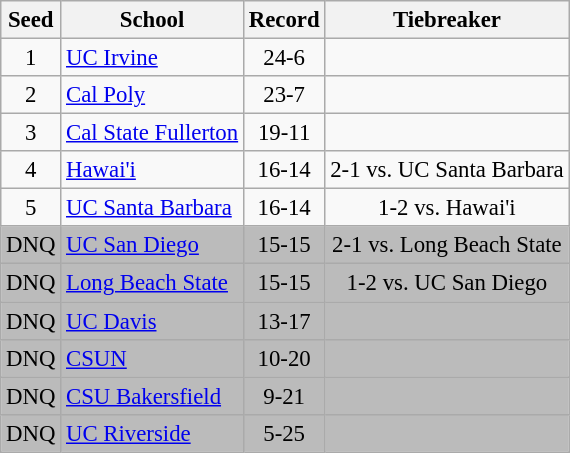<table class="wikitable" style="white-space:nowrap; font-size:95%;text-align:center">
<tr>
<th>Seed</th>
<th>School</th>
<th>Record</th>
<th>Tiebreaker</th>
</tr>
<tr>
<td>1</td>
<td align="left"><a href='#'>UC Irvine</a></td>
<td>24-6</td>
<td></td>
</tr>
<tr>
<td>2</td>
<td align="left"><a href='#'>Cal Poly</a></td>
<td>23-7</td>
<td></td>
</tr>
<tr>
<td>3</td>
<td align="left"><a href='#'>Cal State Fullerton</a></td>
<td>19-11</td>
<td></td>
</tr>
<tr>
<td>4</td>
<td align="left"><a href='#'>Hawai'i</a></td>
<td>16-14</td>
<td>2-1 vs. UC Santa Barbara</td>
</tr>
<tr>
<td>5</td>
<td align="left"><a href='#'>UC Santa Barbara</a></td>
<td>16-14</td>
<td>1-2 vs. Hawai'i</td>
</tr>
<tr bgcolor="#bbbbbb">
<td>DNQ</td>
<td align="left"><a href='#'>UC San Diego</a></td>
<td>15-15</td>
<td>2-1 vs. Long Beach State</td>
</tr>
<tr bgcolor="#bbbbbb">
<td>DNQ</td>
<td align="left"><a href='#'>Long Beach State</a></td>
<td>15-15</td>
<td>1-2 vs. UC San Diego</td>
</tr>
<tr bgcolor="#bbbbbb">
<td>DNQ</td>
<td align="left"><a href='#'>UC Davis</a></td>
<td>13-17</td>
<td></td>
</tr>
<tr bgcolor="#bbbbbb">
<td>DNQ</td>
<td align="left"><a href='#'>CSUN</a></td>
<td>10-20</td>
<td></td>
</tr>
<tr bgcolor="#bbbbbb">
<td>DNQ</td>
<td align="left"><a href='#'>CSU Bakersfield</a></td>
<td>9-21</td>
<td></td>
</tr>
<tr bgcolor="#bbbbbb">
<td>DNQ</td>
<td align="left"><a href='#'>UC Riverside</a></td>
<td>5-25</td>
<td></td>
</tr>
</table>
